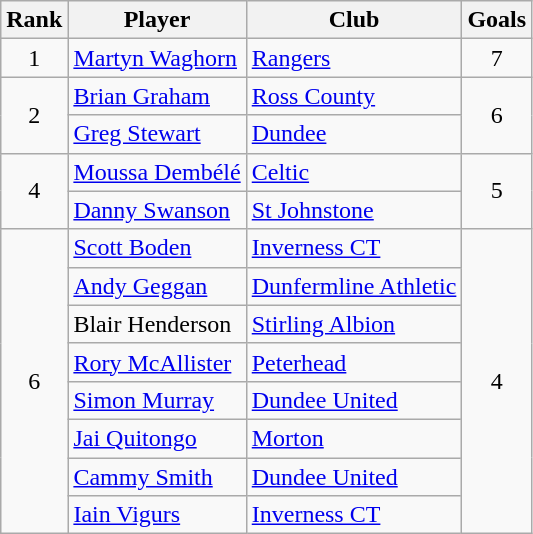<table class="wikitable sortable" style="text-align:center">
<tr>
<th>Rank</th>
<th>Player</th>
<th>Club</th>
<th>Goals</th>
</tr>
<tr>
<td>1</td>
<td align="left"> <a href='#'>Martyn Waghorn</a></td>
<td align="left"><a href='#'>Rangers</a></td>
<td>7</td>
</tr>
<tr>
<td rowspan="2">2</td>
<td align="left"> <a href='#'>Brian Graham</a></td>
<td align="left"><a href='#'>Ross County</a></td>
<td rowspan="2">6</td>
</tr>
<tr>
<td align="left"> <a href='#'>Greg Stewart</a></td>
<td align="left"><a href='#'>Dundee</a></td>
</tr>
<tr>
<td rowspan="2">4</td>
<td align="left"> <a href='#'>Moussa Dembélé</a></td>
<td align="left"><a href='#'>Celtic</a></td>
<td rowspan="2">5</td>
</tr>
<tr>
<td align="left"> <a href='#'>Danny Swanson</a></td>
<td align="left"><a href='#'>St Johnstone</a></td>
</tr>
<tr>
<td rowspan="8">6</td>
<td align="left"> <a href='#'>Scott Boden</a></td>
<td align="left"><a href='#'>Inverness CT</a></td>
<td rowspan="8">4</td>
</tr>
<tr>
<td align="left"> <a href='#'>Andy Geggan</a></td>
<td align="left"><a href='#'>Dunfermline Athletic</a></td>
</tr>
<tr>
<td align="left"> Blair Henderson</td>
<td align="left"><a href='#'>Stirling Albion</a></td>
</tr>
<tr>
<td align="left"> <a href='#'>Rory McAllister</a></td>
<td align="left"><a href='#'>Peterhead</a></td>
</tr>
<tr>
<td align="left"> <a href='#'>Simon Murray</a></td>
<td align="left"><a href='#'>Dundee United</a></td>
</tr>
<tr>
<td align="left"> <a href='#'>Jai Quitongo</a></td>
<td align="left"><a href='#'>Morton</a></td>
</tr>
<tr>
<td align="left"> <a href='#'>Cammy Smith</a></td>
<td align="left"><a href='#'>Dundee United</a></td>
</tr>
<tr>
<td align="left"> <a href='#'>Iain Vigurs</a></td>
<td align="left"><a href='#'>Inverness CT</a></td>
</tr>
</table>
